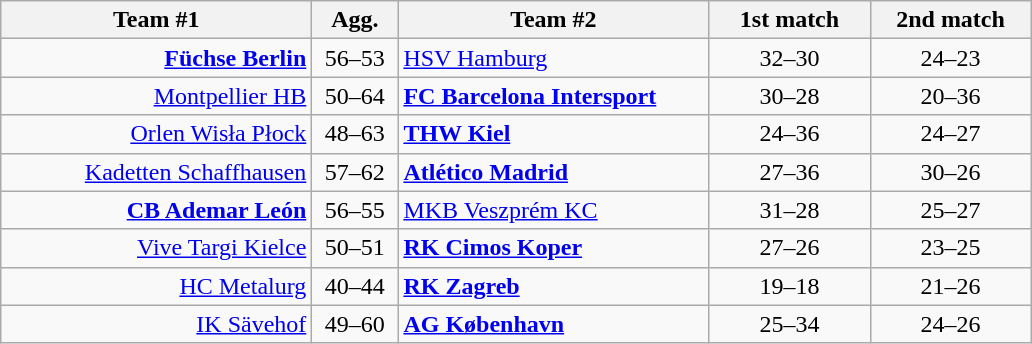<table class=wikitable style="text-align:center">
<tr>
<th width=200>Team #1</th>
<th width=50>Agg.</th>
<th width=200>Team #2</th>
<th width=100>1st match</th>
<th width=100>2nd match</th>
</tr>
<tr>
<td align=right><strong><a href='#'>Füchse Berlin</a></strong> </td>
<td>56–53</td>
<td align=left> <a href='#'>HSV Hamburg</a></td>
<td>32–30</td>
<td>24–23</td>
</tr>
<tr>
<td align=right><a href='#'>Montpellier HB</a> </td>
<td>50–64</td>
<td align=left> <strong><a href='#'>FC Barcelona Intersport</a></strong></td>
<td>30–28</td>
<td>20–36</td>
</tr>
<tr>
<td align=right><a href='#'>Orlen Wisła Płock</a> </td>
<td>48–63</td>
<td align=left> <strong><a href='#'>THW Kiel</a></strong></td>
<td>24–36</td>
<td>24–27</td>
</tr>
<tr>
<td align=right><a href='#'>Kadetten Schaffhausen</a> </td>
<td>57–62</td>
<td align=left> <strong><a href='#'>Atlético Madrid</a></strong></td>
<td>27–36</td>
<td>30–26</td>
</tr>
<tr>
<td align=right><strong><a href='#'>CB Ademar León</a></strong> </td>
<td>56–55</td>
<td align=left> <a href='#'>MKB Veszprém KC</a></td>
<td>31–28</td>
<td>25–27</td>
</tr>
<tr>
<td align=right><a href='#'>Vive Targi Kielce</a> </td>
<td>50–51</td>
<td align=left> <strong><a href='#'>RK Cimos Koper</a></strong></td>
<td>27–26</td>
<td>23–25</td>
</tr>
<tr>
<td align=right><a href='#'>HC Metalurg</a> </td>
<td>40–44</td>
<td align=left> <strong><a href='#'>RK Zagreb</a></strong></td>
<td>19–18</td>
<td>21–26</td>
</tr>
<tr>
<td align=right><a href='#'>IK Sävehof</a> </td>
<td>49–60</td>
<td align=left> <strong><a href='#'>AG København</a></strong></td>
<td>25–34</td>
<td>24–26</td>
</tr>
</table>
